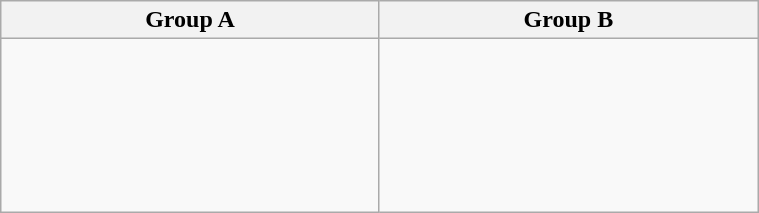<table class="wikitable" width=40%>
<tr>
<th width=25%>Group A</th>
<th width=25%>Group B</th>
</tr>
<tr>
<td><br><br>
<br>
<br>
<br>
<br>
</td>
<td><br><br>
<br>
<br>
<br>
<br>
</td>
</tr>
</table>
